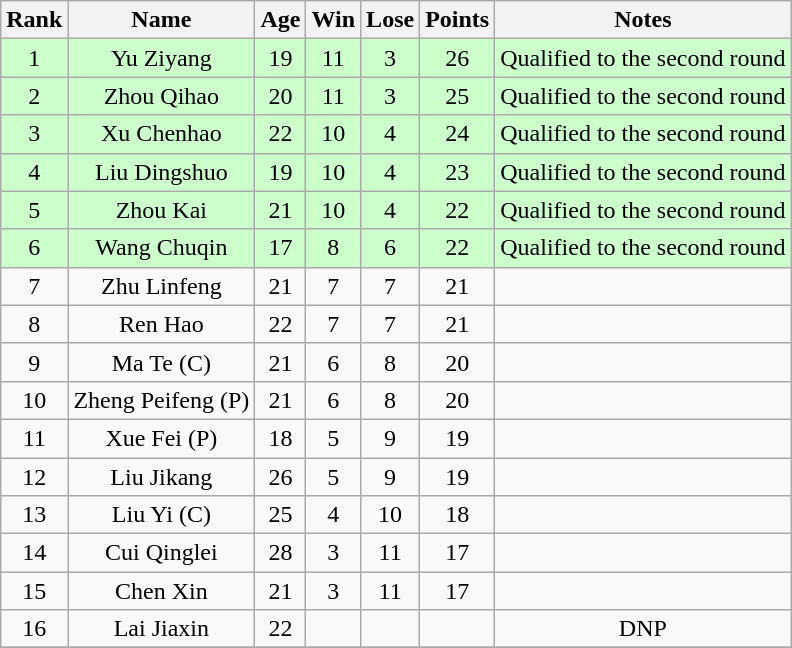<table class="wikitable" style="text-align: center;">
<tr>
<th>Rank</th>
<th>Name</th>
<th>Age</th>
<th>Win</th>
<th>Lose</th>
<th>Points</th>
<th>Notes</th>
</tr>
<tr>
<td bgcolor=#CCFFCC>1</td>
<td bgcolor=#CCFFCC>Yu Ziyang</td>
<td bgcolor=#CCFFCC>19</td>
<td bgcolor=#CCFFCC>11</td>
<td bgcolor=#CCFFCC>3</td>
<td bgcolor=#CCFFCC>26</td>
<td bgcolor=#CCFFCC>Qualified to the second round</td>
</tr>
<tr>
<td bgcolor=#CCFFCC>2</td>
<td bgcolor=#CCFFCC>Zhou Qihao</td>
<td bgcolor=#CCFFCC>20</td>
<td bgcolor=#CCFFCC>11</td>
<td bgcolor=#CCFFCC>3</td>
<td bgcolor=#CCFFCC>25</td>
<td bgcolor=#CCFFCC>Qualified to the second round</td>
</tr>
<tr>
<td bgcolor=#CCFFCC>3</td>
<td bgcolor=#CCFFCC>Xu Chenhao</td>
<td bgcolor=#CCFFCC>22</td>
<td bgcolor=#CCFFCC>10</td>
<td bgcolor=#CCFFCC>4</td>
<td bgcolor=#CCFFCC>24</td>
<td bgcolor=#CCFFCC>Qualified to the second round</td>
</tr>
<tr>
<td bgcolor=#CCFFCC>4</td>
<td bgcolor=#CCFFCC>Liu Dingshuo</td>
<td bgcolor=#CCFFCC>19</td>
<td bgcolor=#CCFFCC>10</td>
<td bgcolor=#CCFFCC>4</td>
<td bgcolor=#CCFFCC>23</td>
<td bgcolor=#CCFFCC>Qualified to the second round</td>
</tr>
<tr>
<td bgcolor=#CCFFCC>5</td>
<td bgcolor=#CCFFCC>Zhou Kai</td>
<td bgcolor=#CCFFCC>21</td>
<td bgcolor=#CCFFCC>10</td>
<td bgcolor=#CCFFCC>4</td>
<td bgcolor=#CCFFCC>22</td>
<td bgcolor=#CCFFCC>Qualified to the second round</td>
</tr>
<tr>
<td bgcolor=#CCFFCC>6</td>
<td bgcolor=#CCFFCC>Wang Chuqin</td>
<td bgcolor=#CCFFCC>17</td>
<td bgcolor=#CCFFCC>8</td>
<td bgcolor=#CCFFCC>6</td>
<td bgcolor=#CCFFCC>22</td>
<td bgcolor=#CCFFCC>Qualified to the second round</td>
</tr>
<tr>
<td>7</td>
<td>Zhu Linfeng</td>
<td>21</td>
<td>7</td>
<td>7</td>
<td>21</td>
<td></td>
</tr>
<tr>
<td>8</td>
<td>Ren Hao</td>
<td>22</td>
<td>7</td>
<td>7</td>
<td>21</td>
<td></td>
</tr>
<tr>
<td>9</td>
<td>Ma Te (C)</td>
<td>21</td>
<td>6</td>
<td>8</td>
<td>20</td>
<td></td>
</tr>
<tr>
<td>10</td>
<td>Zheng Peifeng (P)</td>
<td>21</td>
<td>6</td>
<td>8</td>
<td>20</td>
<td></td>
</tr>
<tr>
<td>11</td>
<td>Xue Fei (P)</td>
<td>18</td>
<td>5</td>
<td>9</td>
<td>19</td>
<td></td>
</tr>
<tr>
<td>12</td>
<td>Liu Jikang</td>
<td>26</td>
<td>5</td>
<td>9</td>
<td>19</td>
<td></td>
</tr>
<tr>
<td>13</td>
<td>Liu Yi (C)</td>
<td>25</td>
<td>4</td>
<td>10</td>
<td>18</td>
<td></td>
</tr>
<tr>
<td>14</td>
<td>Cui Qinglei</td>
<td>28</td>
<td>3</td>
<td>11</td>
<td>17</td>
<td></td>
</tr>
<tr>
<td>15</td>
<td>Chen Xin</td>
<td>21</td>
<td>3</td>
<td>11</td>
<td>17</td>
<td></td>
</tr>
<tr>
<td>16</td>
<td>Lai Jiaxin</td>
<td>22</td>
<td></td>
<td></td>
<td></td>
<td>DNP</td>
</tr>
<tr>
</tr>
</table>
